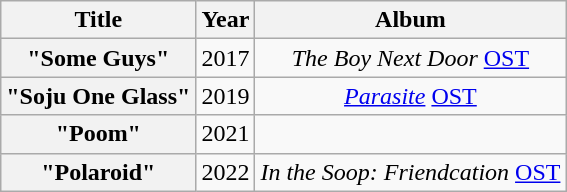<table class="wikitable plainrowheaders" style="text-align:center">
<tr>
<th scope="col">Title</th>
<th scope="col">Year</th>
<th>Album</th>
</tr>
<tr>
<th scope="row">"Some Guys" <br> </th>
<td>2017</td>
<td><em>The Boy Next Door</em> <a href='#'>OST</a></td>
</tr>
<tr>
<th scope="row">"Soju One Glass"</th>
<td>2019</td>
<td><em><a href='#'>Parasite</a></em> <a href='#'>OST</a></td>
</tr>
<tr>
<th scope="row">"Poom" <br> </th>
<td>2021</td>
<td></td>
</tr>
<tr>
<th scope="row">"Polaroid" <br> </th>
<td>2022</td>
<td><em>In the Soop: Friendcation</em> <a href='#'>OST</a></td>
</tr>
</table>
